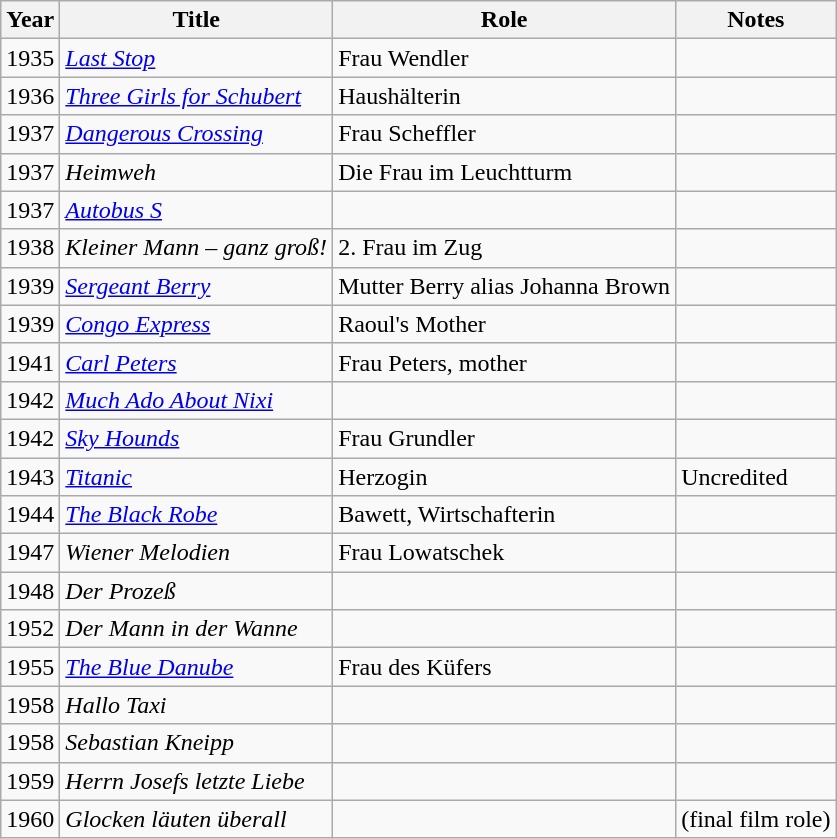<table class="wikitable">
<tr>
<th>Year</th>
<th>Title</th>
<th>Role</th>
<th>Notes</th>
</tr>
<tr>
<td>1935</td>
<td><em><a href='#'>Last Stop</a></em></td>
<td>Frau Wendler</td>
<td></td>
</tr>
<tr>
<td>1936</td>
<td><em><a href='#'>Three Girls for Schubert</a></em></td>
<td>Haushälterin</td>
<td></td>
</tr>
<tr>
<td>1937</td>
<td><em><a href='#'>Dangerous Crossing</a></em></td>
<td>Frau Scheffler</td>
<td></td>
</tr>
<tr>
<td>1937</td>
<td><em>Heimweh</em></td>
<td>Die Frau im Leuchtturm</td>
<td></td>
</tr>
<tr>
<td>1937</td>
<td><em><a href='#'>Autobus S</a></em></td>
<td></td>
<td></td>
</tr>
<tr>
<td>1938</td>
<td><em>Kleiner Mann – ganz groß!</em></td>
<td>2. Frau im Zug</td>
<td></td>
</tr>
<tr>
<td>1939</td>
<td><em><a href='#'>Sergeant Berry</a></em></td>
<td>Mutter Berry alias Johanna Brown</td>
<td></td>
</tr>
<tr>
<td>1939</td>
<td><em><a href='#'>Congo Express</a></em></td>
<td>Raoul's Mother</td>
<td></td>
</tr>
<tr>
<td>1941</td>
<td><em><a href='#'>Carl Peters</a></em></td>
<td>Frau Peters, mother</td>
<td></td>
</tr>
<tr>
<td>1942</td>
<td><em><a href='#'>Much Ado About Nixi</a></em></td>
<td></td>
<td></td>
</tr>
<tr>
<td>1942</td>
<td><em><a href='#'>Sky Hounds</a></em></td>
<td>Frau Grundler</td>
<td></td>
</tr>
<tr>
<td>1943</td>
<td><em><a href='#'>Titanic</a></em></td>
<td>Herzogin</td>
<td>Uncredited</td>
</tr>
<tr>
<td>1944</td>
<td><em><a href='#'>The Black Robe</a></em></td>
<td>Bawett, Wirtschafterin</td>
<td></td>
</tr>
<tr>
<td>1947</td>
<td><em>Wiener Melodien</em></td>
<td>Frau Lowatschek</td>
<td></td>
</tr>
<tr>
<td>1948</td>
<td><em>Der Prozeß</em></td>
<td></td>
<td></td>
</tr>
<tr>
<td>1952</td>
<td><em>Der Mann in der Wanne</em></td>
<td></td>
<td></td>
</tr>
<tr>
<td>1955</td>
<td><em><a href='#'>The Blue Danube</a></em></td>
<td>Frau des Küfers</td>
<td></td>
</tr>
<tr>
<td>1958</td>
<td><em>Hallo Taxi</em></td>
<td></td>
<td></td>
</tr>
<tr>
<td>1958</td>
<td><em>Sebastian Kneipp</em></td>
<td></td>
<td></td>
</tr>
<tr>
<td>1959</td>
<td><em>Herrn Josefs letzte Liebe</em></td>
<td></td>
<td></td>
</tr>
<tr>
<td>1960</td>
<td><em>Glocken läuten überall</em></td>
<td></td>
<td>(final film role)</td>
</tr>
</table>
